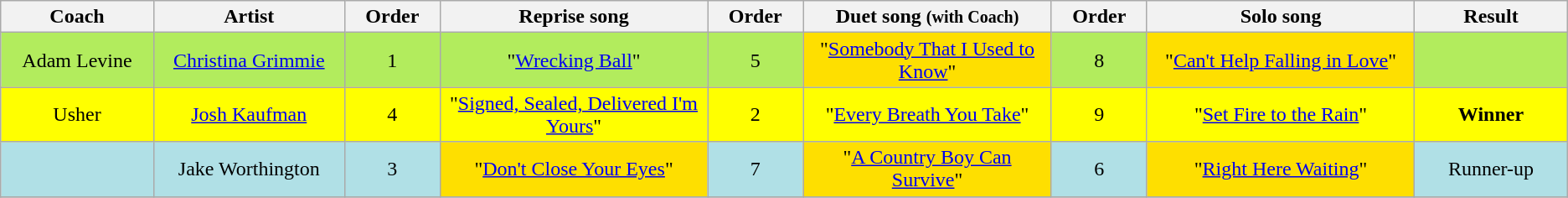<table class="wikitable" style="text-align:center; width:100%%;">
<tr>
<th scope="col" width="08%">Coach</th>
<th scope="col" width="10%">Artist</th>
<th scope="col" width="05%">Order</th>
<th scope="col" width="14%">Reprise song</th>
<th scope="col" width="05%">Order</th>
<th scope="col" width="13%">Duet song <small>(with Coach)</small></th>
<th scope="col" width="05%">Order</th>
<th scope="col" width="14%">Solo song</th>
<th scope="col" width="08%">Result</th>
</tr>
<tr>
<td style="background:#B2EC5D;">Adam Levine</td>
<td style="background:#B2EC5D;"><a href='#'>Christina Grimmie</a></td>
<td scope="row"  style="background:#B2EC5D;">1</td>
<td style="background:#B2EC5D;">"<a href='#'>Wrecking Ball</a>"</td>
<td style="background:#B2EC5D;">5</td>
<td style="background:#FEDF00;">"<a href='#'>Somebody That I Used to Know</a>"</td>
<td style="background:#B2EC5D;">8</td>
<td style="background:#FEDF00;">"<a href='#'>Can't Help Falling in Love</a>"</td>
<td style="background:#B2EC5D;"></td>
</tr>
<tr>
<td style="background:Yellow;">Usher</td>
<td style="background:Yellow;"><a href='#'>Josh Kaufman</a></td>
<td scope="row" style="background:Yellow;">4</td>
<td style="background:Yellow;">"<a href='#'>Signed, Sealed, Delivered I'm Yours</a>"</td>
<td style="background:Yellow;">2</td>
<td style="background:Yellow;">"<a href='#'>Every Breath You Take</a>"</td>
<td style="background:Yellow;">9</td>
<td style="background:Yellow;">"<a href='#'>Set Fire to the Rain</a>"</td>
<td style="background:Yellow;"><strong>Winner</strong></td>
</tr>
<tr>
<td style="background:#B0E0E6;"></td>
<td style="background:#B0E0E6;">Jake Worthington</td>
<td scope="row" style="background:#B0E0E6;">3</td>
<td style="background:#FEDF00;">"<a href='#'>Don't Close Your Eyes</a>"</td>
<td style="background:#B0E0E6;">7</td>
<td style="background:#FEDF00;">"<a href='#'>A Country Boy Can Survive</a>"</td>
<td style="background:#B0E0E6;">6</td>
<td style="background:#FEDF00;">"<a href='#'>Right Here Waiting</a>"</td>
<td style="background:#B0E0E6;">Runner-up</td>
</tr>
<tr>
</tr>
</table>
